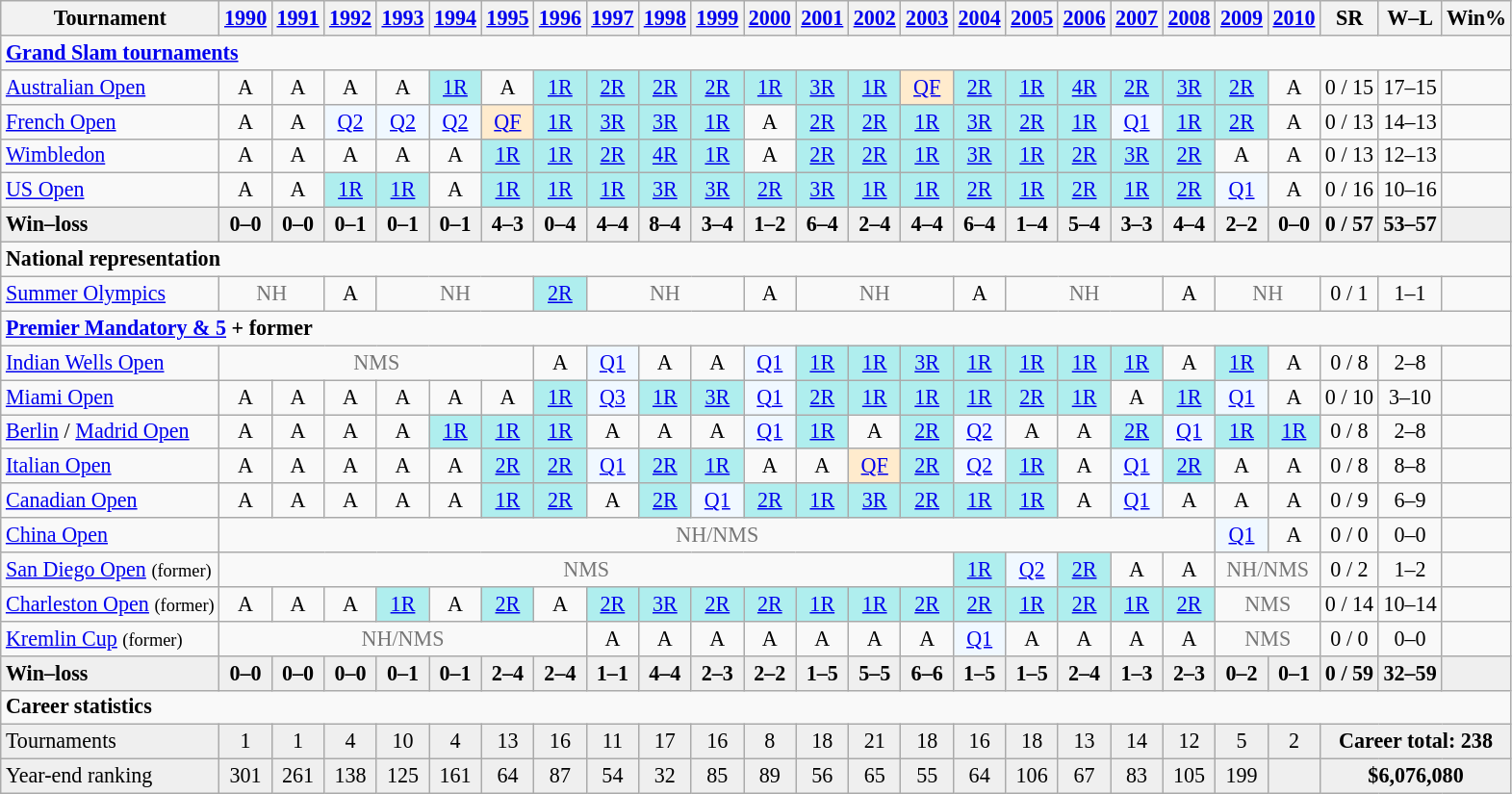<table class="wikitable nowrap" style=font-size:92%;text-align:center>
<tr>
<th>Tournament</th>
<th><a href='#'>1990</a></th>
<th><a href='#'>1991</a></th>
<th><a href='#'>1992</a></th>
<th><a href='#'>1993</a></th>
<th><a href='#'>1994</a></th>
<th><a href='#'>1995</a></th>
<th><a href='#'>1996</a></th>
<th><a href='#'>1997</a></th>
<th><a href='#'>1998</a></th>
<th><a href='#'>1999</a></th>
<th><a href='#'>2000</a></th>
<th><a href='#'>2001</a></th>
<th><a href='#'>2002</a></th>
<th><a href='#'>2003</a></th>
<th><a href='#'>2004</a></th>
<th><a href='#'>2005</a></th>
<th><a href='#'>2006</a></th>
<th><a href='#'>2007</a></th>
<th><a href='#'>2008</a></th>
<th><a href='#'>2009</a></th>
<th><a href='#'>2010</a></th>
<th>SR</th>
<th>W–L</th>
<th>Win%</th>
</tr>
<tr>
<td align=left colspan="25"><strong><a href='#'>Grand Slam tournaments</a></strong></td>
</tr>
<tr>
<td align=left><a href='#'>Australian Open</a></td>
<td>A</td>
<td>A</td>
<td align="center">A</td>
<td align="center">A</td>
<td align="center" style="background:#afeeee;"><a href='#'>1R</a></td>
<td align="center">A</td>
<td align="center" style="background:#afeeee;"><a href='#'>1R</a></td>
<td align="center" style="background:#afeeee;"><a href='#'>2R</a></td>
<td align="center" style="background:#afeeee;"><a href='#'>2R</a></td>
<td align="center" style="background:#afeeee;"><a href='#'>2R</a></td>
<td align="center" style="background:#afeeee;"><a href='#'>1R</a></td>
<td align="center" style="background:#afeeee;"><a href='#'>3R</a></td>
<td align="center" style="background:#afeeee;"><a href='#'>1R</a></td>
<td align="center" style="background:#ffebcd;"><a href='#'>QF</a></td>
<td align="center" style="background:#afeeee;"><a href='#'>2R</a></td>
<td align="center" style="background:#afeeee;"><a href='#'>1R</a></td>
<td align="center" style="background:#afeeee;"><a href='#'>4R</a></td>
<td align="center" style="background:#afeeee;"><a href='#'>2R</a></td>
<td align="center" style="background:#afeeee;"><a href='#'>3R</a></td>
<td align="center" style="background:#afeeee;"><a href='#'>2R</a></td>
<td align="center">A</td>
<td>0 / 15</td>
<td>17–15</td>
<td></td>
</tr>
<tr>
<td align=left><a href='#'>French Open</a></td>
<td>A</td>
<td>A</td>
<td bgcolor=f0f8ff><a href='#'>Q2</a></td>
<td bgcolor=f0f8ff><a href='#'>Q2</a></td>
<td bgcolor=f0f8ff><a href='#'>Q2</a></td>
<td align="center" style="background:#ffebcd;"><a href='#'>QF</a></td>
<td align="center" style="background:#afeeee;"><a href='#'>1R</a></td>
<td align="center" style="background:#afeeee;"><a href='#'>3R</a></td>
<td align="center" style="background:#afeeee;"><a href='#'>3R</a></td>
<td align="center" style="background:#afeeee;"><a href='#'>1R</a></td>
<td align="center">A</td>
<td align="center" style="background:#afeeee;"><a href='#'>2R</a></td>
<td align="center" style="background:#afeeee;"><a href='#'>2R</a></td>
<td align="center" style="background:#afeeee;"><a href='#'>1R</a></td>
<td align="center" style="background:#afeeee;"><a href='#'>3R</a></td>
<td align="center" style="background:#afeeee;"><a href='#'>2R</a></td>
<td align="center" style="background:#afeeee;"><a href='#'>1R</a></td>
<td bgcolor=f0f8ff><a href='#'>Q1</a></td>
<td align="center" style="background:#afeeee;"><a href='#'>1R</a></td>
<td align="center" style="background:#afeeee;"><a href='#'>2R</a></td>
<td align="center">A</td>
<td>0 / 13</td>
<td>14–13</td>
<td></td>
</tr>
<tr>
<td align=left><a href='#'>Wimbledon</a></td>
<td>A</td>
<td>A</td>
<td align="center">A</td>
<td align="center">A</td>
<td align="center">A</td>
<td align="center" style="background:#afeeee;"><a href='#'>1R</a></td>
<td align="center" style="background:#afeeee;"><a href='#'>1R</a></td>
<td align="center" style="background:#afeeee;"><a href='#'>2R</a></td>
<td align="center" style="background:#afeeee;"><a href='#'>4R</a></td>
<td align="center" style="background:#afeeee;"><a href='#'>1R</a></td>
<td align="center">A</td>
<td align="center" style="background:#afeeee;"><a href='#'>2R</a></td>
<td align="center" style="background:#afeeee;"><a href='#'>2R</a></td>
<td align="center" style="background:#afeeee;"><a href='#'>1R</a></td>
<td align="center" style="background:#afeeee;"><a href='#'>3R</a></td>
<td align="center" style="background:#afeeee;"><a href='#'>1R</a></td>
<td align="center" style="background:#afeeee;"><a href='#'>2R</a></td>
<td align="center" style="background:#afeeee;"><a href='#'>3R</a></td>
<td align="center" style="background:#afeeee;"><a href='#'>2R</a></td>
<td align="center">A</td>
<td align="center">A</td>
<td>0 / 13</td>
<td>12–13</td>
<td></td>
</tr>
<tr>
<td align=left><a href='#'>US Open</a></td>
<td>A</td>
<td>A</td>
<td align="center" style="background:#afeeee;"><a href='#'>1R</a></td>
<td align="center" style="background:#afeeee;"><a href='#'>1R</a></td>
<td align="center">A</td>
<td align="center" style="background:#afeeee;"><a href='#'>1R</a></td>
<td align="center" style="background:#afeeee;"><a href='#'>1R</a></td>
<td align="center" style="background:#afeeee;"><a href='#'>1R</a></td>
<td align="center" style="background:#afeeee;"><a href='#'>3R</a></td>
<td align="center" style="background:#afeeee;"><a href='#'>3R</a></td>
<td align="center" style="background:#afeeee;"><a href='#'>2R</a></td>
<td align="center" style="background:#afeeee;"><a href='#'>3R</a></td>
<td align="center" style="background:#afeeee;"><a href='#'>1R</a></td>
<td align="center" style="background:#afeeee;"><a href='#'>1R</a></td>
<td align="center" style="background:#afeeee;"><a href='#'>2R</a></td>
<td align="center" style="background:#afeeee;"><a href='#'>1R</a></td>
<td align="center" style="background:#afeeee;"><a href='#'>2R</a></td>
<td align="center" style="background:#afeeee;"><a href='#'>1R</a></td>
<td align="center" style="background:#afeeee;"><a href='#'>2R</a></td>
<td bgcolor=f0f8ff><a href='#'>Q1</a></td>
<td align="center">A</td>
<td>0 / 16</td>
<td>10–16</td>
<td></td>
</tr>
<tr style=background:#efefef;font-weight:bold>
<td align=left>Win–loss</td>
<td>0–0</td>
<td>0–0</td>
<td>0–1</td>
<td>0–1</td>
<td>0–1</td>
<td>4–3</td>
<td>0–4</td>
<td>4–4</td>
<td>8–4</td>
<td>3–4</td>
<td>1–2</td>
<td>6–4</td>
<td>2–4</td>
<td>4–4</td>
<td>6–4</td>
<td>1–4</td>
<td>5–4</td>
<td>3–3</td>
<td>4–4</td>
<td>2–2</td>
<td>0–0</td>
<td>0 / 57</td>
<td>53–57</td>
<td></td>
</tr>
<tr>
<td colspan="25" align=left><strong>National representation</strong></td>
</tr>
<tr>
<td align=left><a href='#'>Summer Olympics</a></td>
<td colspan="2" style=color:#767676>NH</td>
<td>A</td>
<td colspan="3" style=color:#767676>NH</td>
<td bgcolor=afeeee><a href='#'>2R</a></td>
<td colspan="3" style=color:#767676>NH</td>
<td>A</td>
<td colspan="3" style=color:#767676>NH</td>
<td>A</td>
<td colspan="3" style=color:#767676>NH</td>
<td>A</td>
<td colspan="2" style=color:#767676>NH</td>
<td>0 / 1</td>
<td>1–1</td>
<td></td>
</tr>
<tr>
<td colspan="25" align=left><strong><a href='#'>Premier Mandatory & 5</a> + former</strong></td>
</tr>
<tr>
<td align=left><a href='#'>Indian Wells Open</a></td>
<td colspan="6" style=color:#767676>NMS</td>
<td>A</td>
<td bgcolor=f0f8ff><a href='#'>Q1</a></td>
<td>A</td>
<td>A</td>
<td bgcolor=f0f8ff><a href='#'>Q1</a></td>
<td bgcolor=afeeee><a href='#'>1R</a></td>
<td bgcolor=afeeee><a href='#'>1R</a></td>
<td bgcolor=afeeee><a href='#'>3R</a></td>
<td bgcolor=afeeee><a href='#'>1R</a></td>
<td bgcolor=afeeee><a href='#'>1R</a></td>
<td bgcolor=afeeee><a href='#'>1R</a></td>
<td bgcolor=afeeee><a href='#'>1R</a></td>
<td>A</td>
<td bgcolor=afeeee><a href='#'>1R</a></td>
<td>A</td>
<td>0 / 8</td>
<td>2–8</td>
<td></td>
</tr>
<tr>
<td align=left><a href='#'>Miami Open</a></td>
<td>A</td>
<td>A</td>
<td>A</td>
<td>A</td>
<td>A</td>
<td>A</td>
<td bgcolor=afeeee><a href='#'>1R</a></td>
<td bgcolor=f0f8ff><a href='#'>Q3</a></td>
<td bgcolor=afeeee><a href='#'>1R</a></td>
<td bgcolor=afeeee><a href='#'>3R</a></td>
<td bgcolor=f0f8ff><a href='#'>Q1</a></td>
<td bgcolor=afeeee><a href='#'>2R</a></td>
<td bgcolor=afeeee><a href='#'>1R</a></td>
<td bgcolor=afeeee><a href='#'>1R</a></td>
<td bgcolor=afeeee><a href='#'>1R</a></td>
<td bgcolor=afeeee><a href='#'>2R</a></td>
<td bgcolor=afeeee><a href='#'>1R</a></td>
<td>A</td>
<td bgcolor=afeeee><a href='#'>1R</a></td>
<td bgcolor=f0f8ff><a href='#'>Q1</a></td>
<td>A</td>
<td>0 / 10</td>
<td>3–10</td>
<td></td>
</tr>
<tr>
<td align=left><a href='#'>Berlin</a> / <a href='#'>Madrid Open</a></td>
<td>A</td>
<td>A</td>
<td>A</td>
<td>A</td>
<td bgcolor=afeeee><a href='#'>1R</a></td>
<td bgcolor=afeeee><a href='#'>1R</a></td>
<td bgcolor=afeeee><a href='#'>1R</a></td>
<td>A</td>
<td>A</td>
<td>A</td>
<td bgcolor=f0f8ff><a href='#'>Q1</a></td>
<td bgcolor=afeeee><a href='#'>1R</a></td>
<td>A</td>
<td bgcolor=afeeee><a href='#'>2R</a></td>
<td bgcolor=f0f8ff><a href='#'>Q2</a></td>
<td>A</td>
<td>A</td>
<td bgcolor=afeeee><a href='#'>2R</a></td>
<td bgcolor=f0f8ff><a href='#'>Q1</a></td>
<td bgcolor=afeeee><a href='#'>1R</a></td>
<td bgcolor=afeeee><a href='#'>1R</a></td>
<td>0 / 8</td>
<td>2–8</td>
<td></td>
</tr>
<tr>
<td align=left><a href='#'>Italian Open</a></td>
<td>A</td>
<td>A</td>
<td>A</td>
<td>A</td>
<td>A</td>
<td bgcolor=afeeee><a href='#'>2R</a></td>
<td bgcolor=afeeee><a href='#'>2R</a></td>
<td bgcolor=f0f8ff><a href='#'>Q1</a></td>
<td bgcolor=afeeee><a href='#'>2R</a></td>
<td bgcolor=afeeee><a href='#'>1R</a></td>
<td>A</td>
<td>A</td>
<td bgcolor=ffebcd><a href='#'>QF</a></td>
<td bgcolor=afeeee><a href='#'>2R</a></td>
<td bgcolor=f0f8ff><a href='#'>Q2</a></td>
<td bgcolor=afeeee><a href='#'>1R</a></td>
<td>A</td>
<td bgcolor=f0f8ff><a href='#'>Q1</a></td>
<td bgcolor=afeeee><a href='#'>2R</a></td>
<td>A</td>
<td>A</td>
<td>0 / 8</td>
<td>8–8</td>
<td></td>
</tr>
<tr>
<td align=left><a href='#'>Canadian Open</a></td>
<td>A</td>
<td>A</td>
<td>A</td>
<td>A</td>
<td>A</td>
<td bgcolor=afeeee><a href='#'>1R</a></td>
<td bgcolor=afeeee><a href='#'>2R</a></td>
<td>A</td>
<td bgcolor=afeeee><a href='#'>2R</a></td>
<td bgcolor=f0f8ff><a href='#'>Q1</a></td>
<td bgcolor=afeeee><a href='#'>2R</a></td>
<td bgcolor=afeeee><a href='#'>1R</a></td>
<td bgcolor=afeeee><a href='#'>3R</a></td>
<td bgcolor=afeeee><a href='#'>2R</a></td>
<td bgcolor=afeeee><a href='#'>1R</a></td>
<td bgcolor=afeeee><a href='#'>1R</a></td>
<td>A</td>
<td bgcolor=f0f8ff><a href='#'>Q1</a></td>
<td>A</td>
<td>A</td>
<td>A</td>
<td>0 / 9</td>
<td>6–9</td>
<td></td>
</tr>
<tr>
<td align=left><a href='#'>China Open</a></td>
<td colspan="19" style=color:#767676>NH/NMS</td>
<td bgcolor=f0f8ff><a href='#'>Q1</a></td>
<td>A</td>
<td>0 / 0</td>
<td>0–0</td>
<td></td>
</tr>
<tr>
<td align=left><a href='#'>San Diego Open</a> <small>(former)</small></td>
<td colspan="14" style=color:#767676>NMS</td>
<td bgcolor=afeeee><a href='#'>1R</a></td>
<td bgcolor=f0f8ff><a href='#'>Q2</a></td>
<td bgcolor=afeeee><a href='#'>2R</a></td>
<td>A</td>
<td>A</td>
<td colspan="2" style=color:#767676>NH/NMS</td>
<td>0 / 2</td>
<td>1–2</td>
<td></td>
</tr>
<tr>
<td align=left><a href='#'>Charleston Open</a> <small>(former)</small></td>
<td>A</td>
<td>A</td>
<td>A</td>
<td bgcolor=afeeee><a href='#'>1R</a></td>
<td>A</td>
<td bgcolor=afeeee><a href='#'>2R</a></td>
<td>A</td>
<td bgcolor=afeeee><a href='#'>2R</a></td>
<td bgcolor=afeeee><a href='#'>3R</a></td>
<td bgcolor=afeeee><a href='#'>2R</a></td>
<td bgcolor=afeeee><a href='#'>2R</a></td>
<td bgcolor=afeeee><a href='#'>1R</a></td>
<td bgcolor=afeeee><a href='#'>1R</a></td>
<td bgcolor=afeeee><a href='#'>2R</a></td>
<td bgcolor=afeeee><a href='#'>2R</a></td>
<td bgcolor=afeeee><a href='#'>1R</a></td>
<td bgcolor=afeeee><a href='#'>2R</a></td>
<td bgcolor=afeeee><a href='#'>1R</a></td>
<td bgcolor=afeeee><a href='#'>2R</a></td>
<td colspan="2" style=color:#767676>NMS</td>
<td>0 / 14</td>
<td>10–14</td>
<td></td>
</tr>
<tr>
<td align=left><a href='#'>Kremlin Cup</a> <small>(former)</small></td>
<td colspan="7" style=color:#767676>NH/NMS</td>
<td>A</td>
<td>A</td>
<td>A</td>
<td>A</td>
<td>A</td>
<td>A</td>
<td>A</td>
<td bgcolor=f0f8ff><a href='#'>Q1</a></td>
<td>A</td>
<td>A</td>
<td>A</td>
<td>A</td>
<td colspan="2" style=color:#767676>NMS</td>
<td>0 / 0</td>
<td>0–0</td>
<td></td>
</tr>
<tr style=background:#efefef;font-weight:bold>
<td align=left>Win–loss</td>
<td>0–0</td>
<td>0–0</td>
<td>0–0</td>
<td>0–1</td>
<td>0–1</td>
<td>2–4</td>
<td>2–4</td>
<td>1–1</td>
<td>4–4</td>
<td>2–3</td>
<td>2–2</td>
<td>1–5</td>
<td>5–5</td>
<td>6–6</td>
<td>1–5</td>
<td>1–5</td>
<td>2–4</td>
<td>1–3</td>
<td>2–3</td>
<td>0–2</td>
<td>0–1</td>
<td>0 / 59</td>
<td>32–59</td>
<td></td>
</tr>
<tr>
<td colspan="25" align=left><strong>Career statistics</strong></td>
</tr>
<tr bgcolor=efefef>
<td align=left>Tournaments</td>
<td>1</td>
<td>1</td>
<td>4</td>
<td>10</td>
<td>4</td>
<td>13</td>
<td>16</td>
<td>11</td>
<td>17</td>
<td>16</td>
<td>8</td>
<td>18</td>
<td>21</td>
<td>18</td>
<td>16</td>
<td>18</td>
<td>13</td>
<td>14</td>
<td>12</td>
<td>5</td>
<td>2</td>
<td colspan="3"><strong>Career total: 238</strong></td>
</tr>
<tr bgcolor=efefef>
<td align=left>Year-end ranking</td>
<td>301</td>
<td>261</td>
<td>138</td>
<td>125</td>
<td>161</td>
<td>64</td>
<td>87</td>
<td>54</td>
<td>32</td>
<td>85</td>
<td>89</td>
<td>56</td>
<td>65</td>
<td>55</td>
<td>64</td>
<td>106</td>
<td>67</td>
<td>83</td>
<td>105</td>
<td>199</td>
<td></td>
<td colspan="3"><strong>$6,076,080</strong></td>
</tr>
</table>
